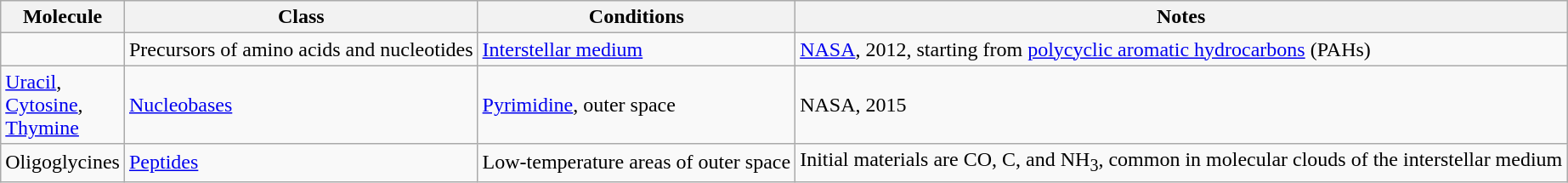<table class="wikitable">
<tr>
<th>Molecule</th>
<th>Class</th>
<th>Conditions</th>
<th>Notes</th>
</tr>
<tr>
<td></td>
<td>Precursors of amino acids and nucleotides</td>
<td><a href='#'>Interstellar medium</a></td>
<td><a href='#'>NASA</a>, 2012, starting from <a href='#'>polycyclic aromatic hydrocarbons</a> (PAHs)</td>
</tr>
<tr>
<td><a href='#'>Uracil</a>,<br><a href='#'>Cytosine</a>,<br><a href='#'>Thymine</a></td>
<td><a href='#'>Nucleobases</a></td>
<td><a href='#'>Pyrimidine</a>, outer space</td>
<td>NASA, 2015</td>
</tr>
<tr>
<td>Oligoglycines</td>
<td><a href='#'>Peptides</a></td>
<td>Low-temperature areas of outer space</td>
<td>Initial materials are CO, C, and NH<sub>3</sub>, common in molecular clouds of the interstellar medium</td>
</tr>
</table>
